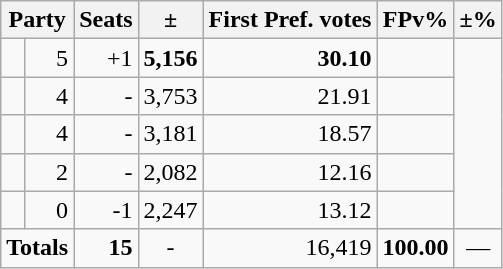<table class=wikitable>
<tr>
<th colspan=2 align=center>Party</th>
<th valign=top>Seats</th>
<th valign=top>±</th>
<th valign=top>First Pref. votes</th>
<th valign=top>FPv%</th>
<th valign=top>±%</th>
</tr>
<tr>
<td></td>
<td align=right>5</td>
<td align=right>+1</td>
<td align=right><strong>5,156</strong></td>
<td align=right><strong>30.10</strong></td>
<td align=right></td>
</tr>
<tr>
<td></td>
<td align=right>4</td>
<td align=right>-</td>
<td align=right>3,753</td>
<td align=right>21.91</td>
<td align=right></td>
</tr>
<tr>
<td></td>
<td align=right>4</td>
<td align=right>-</td>
<td align=right>3,181</td>
<td align=right>18.57</td>
<td align=right></td>
</tr>
<tr>
<td></td>
<td align=right>2</td>
<td align=right>-</td>
<td align=right>2,082</td>
<td align=right>12.16</td>
<td align=right></td>
</tr>
<tr>
<td></td>
<td align=right>0</td>
<td align=right>-1</td>
<td align=right>2,247</td>
<td align=right>13.12</td>
<td align=right></td>
</tr>
<tr>
<td colspan=2 align=center><strong>Totals</strong></td>
<td align=right><strong>15</strong></td>
<td align=center>-</td>
<td align=right>16,419</td>
<td align=center><strong>100.00</strong></td>
<td align=center>—</td>
</tr>
</table>
